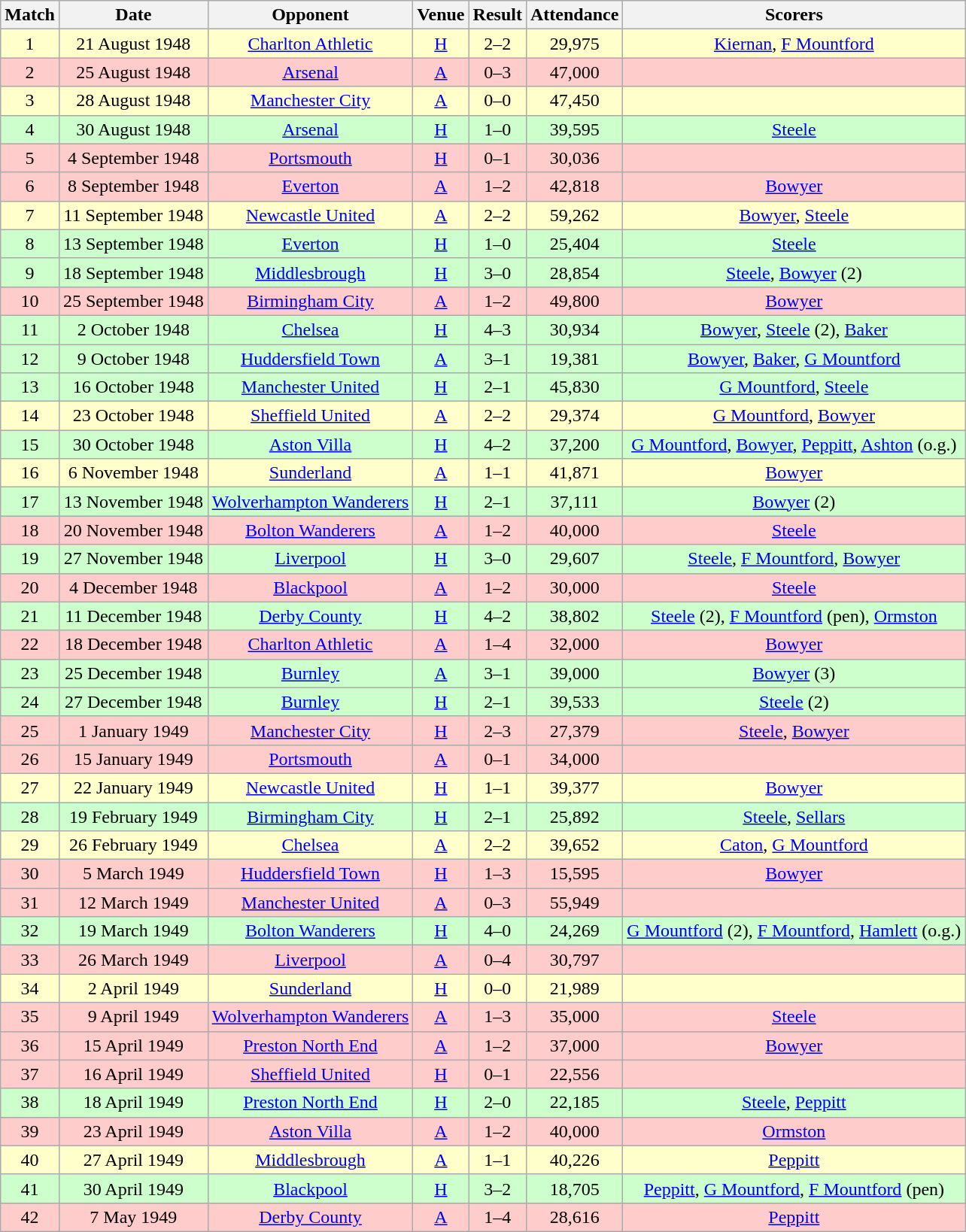<table class="wikitable" style="font-size:100%; text-align:center">
<tr>
<th>Match</th>
<th>Date</th>
<th>Opponent</th>
<th>Venue</th>
<th>Result</th>
<th>Attendance</th>
<th>Scorers</th>
</tr>
<tr style="background-color: #FFFFCC;">
<td>1</td>
<td>21 August 1948</td>
<td><a href='#'>Charlton Athletic</a></td>
<td><a href='#'>H</a></td>
<td>2–2</td>
<td>29,975</td>
<td><a href='#'>Kiernan</a>, <a href='#'>F Mountford</a></td>
</tr>
<tr style="background-color: #FFCCCC;">
<td>2</td>
<td>25 August 1948</td>
<td><a href='#'>Arsenal</a></td>
<td><a href='#'>A</a></td>
<td>0–3</td>
<td>47,000</td>
<td></td>
</tr>
<tr style="background-color: #FFFFCC;">
<td>3</td>
<td>28 August 1948</td>
<td><a href='#'>Manchester City</a></td>
<td><a href='#'>A</a></td>
<td>0–0</td>
<td>47,450</td>
<td></td>
</tr>
<tr style="background-color: #CCFFCC;">
<td>4</td>
<td>30 August 1948</td>
<td><a href='#'>Arsenal</a></td>
<td><a href='#'>H</a></td>
<td>1–0</td>
<td>39,595</td>
<td><a href='#'>Steele</a></td>
</tr>
<tr style="background-color: #FFCCCC;">
<td>5</td>
<td>4 September 1948</td>
<td><a href='#'>Portsmouth</a></td>
<td><a href='#'>H</a></td>
<td>0–1</td>
<td>30,036</td>
<td></td>
</tr>
<tr style="background-color: #FFCCCC;">
<td>6</td>
<td>8 September 1948</td>
<td><a href='#'>Everton</a></td>
<td><a href='#'>A</a></td>
<td>1–2</td>
<td>42,818</td>
<td><a href='#'>Bowyer</a></td>
</tr>
<tr style="background-color: #FFFFCC;">
<td>7</td>
<td>11 September 1948</td>
<td><a href='#'>Newcastle United</a></td>
<td><a href='#'>A</a></td>
<td>2–2</td>
<td>59,262</td>
<td><a href='#'>Bowyer</a>, <a href='#'>Steele</a></td>
</tr>
<tr style="background-color: #CCFFCC;">
<td>8</td>
<td>13 September 1948</td>
<td><a href='#'>Everton</a></td>
<td><a href='#'>H</a></td>
<td>1–0</td>
<td>25,404</td>
<td><a href='#'>Steele</a></td>
</tr>
<tr style="background-color: #CCFFCC;">
<td>9</td>
<td>18 September 1948</td>
<td><a href='#'>Middlesbrough</a></td>
<td><a href='#'>H</a></td>
<td>3–0</td>
<td>28,854</td>
<td><a href='#'>Steele</a>, <a href='#'>Bowyer</a> (2)</td>
</tr>
<tr style="background-color: #FFCCCC;">
<td>10</td>
<td>25 September 1948</td>
<td><a href='#'>Birmingham City</a></td>
<td><a href='#'>A</a></td>
<td>1–2</td>
<td>49,800</td>
<td><a href='#'>Bowyer</a></td>
</tr>
<tr style="background-color: #CCFFCC;">
<td>11</td>
<td>2 October 1948</td>
<td><a href='#'>Chelsea</a></td>
<td><a href='#'>H</a></td>
<td>4–3</td>
<td>30,934</td>
<td><a href='#'>Bowyer</a>, <a href='#'>Steele</a> (2), <a href='#'>Baker</a></td>
</tr>
<tr style="background-color: #CCFFCC;">
<td>12</td>
<td>9 October 1948</td>
<td><a href='#'>Huddersfield Town</a></td>
<td><a href='#'>A</a></td>
<td>3–1</td>
<td>19,381</td>
<td><a href='#'>Bowyer</a>, <a href='#'>Baker</a>, <a href='#'>G Mountford</a></td>
</tr>
<tr style="background-color: #CCFFCC;">
<td>13</td>
<td>16 October 1948</td>
<td><a href='#'>Manchester United</a></td>
<td><a href='#'>H</a></td>
<td>2–1</td>
<td>45,830</td>
<td><a href='#'>G Mountford</a>, <a href='#'>Steele</a></td>
</tr>
<tr style="background-color: #FFFFCC;">
<td>14</td>
<td>23 October 1948</td>
<td><a href='#'>Sheffield United</a></td>
<td><a href='#'>A</a></td>
<td>2–2</td>
<td>29,374</td>
<td><a href='#'>G Mountford</a>, <a href='#'>Bowyer</a></td>
</tr>
<tr style="background-color: #CCFFCC;">
<td>15</td>
<td>30 October 1948</td>
<td><a href='#'>Aston Villa</a></td>
<td><a href='#'>H</a></td>
<td>4–2</td>
<td>37,200</td>
<td><a href='#'>G Mountford</a>, <a href='#'>Bowyer</a>, <a href='#'>Peppitt</a>, <a href='#'>Ashton</a> (o.g.)</td>
</tr>
<tr style="background-color: #FFFFCC;">
<td>16</td>
<td>6 November 1948</td>
<td><a href='#'>Sunderland</a></td>
<td><a href='#'>A</a></td>
<td>1–1</td>
<td>41,871</td>
<td><a href='#'>Bowyer</a></td>
</tr>
<tr style="background-color: #CCFFCC;">
<td>17</td>
<td>13 November 1948</td>
<td><a href='#'>Wolverhampton Wanderers</a></td>
<td><a href='#'>H</a></td>
<td>2–1</td>
<td>37,111</td>
<td><a href='#'>Bowyer</a> (2)</td>
</tr>
<tr style="background-color: #FFCCCC;">
<td>18</td>
<td>20 November 1948</td>
<td><a href='#'>Bolton Wanderers</a></td>
<td><a href='#'>A</a></td>
<td>1–2</td>
<td>40,000</td>
<td><a href='#'>Steele</a></td>
</tr>
<tr style="background-color: #CCFFCC;">
<td>19</td>
<td>27 November 1948</td>
<td><a href='#'>Liverpool</a></td>
<td><a href='#'>H</a></td>
<td>3–0</td>
<td>29,607</td>
<td><a href='#'>Steele</a>, <a href='#'>F Mountford</a>, <a href='#'>Bowyer</a></td>
</tr>
<tr style="background-color: #FFCCCC;">
<td>20</td>
<td>4 December 1948</td>
<td><a href='#'>Blackpool</a></td>
<td><a href='#'>A</a></td>
<td>1–2</td>
<td>30,000</td>
<td><a href='#'>Steele</a></td>
</tr>
<tr style="background-color: #CCFFCC;">
<td>21</td>
<td>11 December 1948</td>
<td><a href='#'>Derby County</a></td>
<td><a href='#'>H</a></td>
<td>4–2</td>
<td>38,802</td>
<td><a href='#'>Steele</a> (2), <a href='#'>F Mountford</a> (pen), <a href='#'>Ormston</a></td>
</tr>
<tr style="background-color: #FFCCCC;">
<td>22</td>
<td>18 December 1948</td>
<td><a href='#'>Charlton Athletic</a></td>
<td><a href='#'>A</a></td>
<td>1–4</td>
<td>32,000</td>
<td><a href='#'>Bowyer</a></td>
</tr>
<tr style="background-color: #CCFFCC;">
<td>23</td>
<td>25 December 1948</td>
<td><a href='#'>Burnley</a></td>
<td><a href='#'>A</a></td>
<td>3–1</td>
<td>39,000</td>
<td><a href='#'>Bowyer</a> (3)</td>
</tr>
<tr style="background-color: #CCFFCC;">
<td>24</td>
<td>27 December 1948</td>
<td><a href='#'>Burnley</a></td>
<td><a href='#'>H</a></td>
<td>2–1</td>
<td>39,533</td>
<td><a href='#'>Steele</a> (2)</td>
</tr>
<tr style="background-color: #FFCCCC;">
<td>25</td>
<td>1 January 1949</td>
<td><a href='#'>Manchester City</a></td>
<td><a href='#'>H</a></td>
<td>2–3</td>
<td>27,379</td>
<td><a href='#'>Steele</a>, <a href='#'>Bowyer</a></td>
</tr>
<tr style="background-color: #FFCCCC;">
<td>26</td>
<td>15 January 1949</td>
<td><a href='#'>Portsmouth</a></td>
<td><a href='#'>A</a></td>
<td>0–1</td>
<td>34,000</td>
<td></td>
</tr>
<tr style="background-color: #FFFFCC;">
<td>27</td>
<td>22 January 1949</td>
<td><a href='#'>Newcastle United</a></td>
<td><a href='#'>H</a></td>
<td>1–1</td>
<td>39,377</td>
<td><a href='#'>Bowyer</a></td>
</tr>
<tr style="background-color: #CCFFCC;">
<td>28</td>
<td>19 February 1949</td>
<td><a href='#'>Birmingham City</a></td>
<td><a href='#'>H</a></td>
<td>2–1</td>
<td>25,892</td>
<td><a href='#'>Steele</a>, <a href='#'>Sellars</a></td>
</tr>
<tr style="background-color: #FFFFCC;">
<td>29</td>
<td>26 February 1949</td>
<td><a href='#'>Chelsea</a></td>
<td><a href='#'>A</a></td>
<td>2–2</td>
<td>39,652</td>
<td><a href='#'>Caton</a>, <a href='#'>G Mountford</a></td>
</tr>
<tr style="background-color: #FFCCCC;">
<td>30</td>
<td>5 March 1949</td>
<td><a href='#'>Huddersfield Town</a></td>
<td><a href='#'>H</a></td>
<td>1–3</td>
<td>15,595</td>
<td><a href='#'>Bowyer</a></td>
</tr>
<tr style="background-color: #FFCCCC;">
<td>31</td>
<td>12 March 1949</td>
<td><a href='#'>Manchester United</a></td>
<td><a href='#'>A</a></td>
<td>0–3</td>
<td>55,949</td>
<td></td>
</tr>
<tr style="background-color: #CCFFCC;">
<td>32</td>
<td>19 March 1949</td>
<td><a href='#'>Bolton Wanderers</a></td>
<td><a href='#'>H</a></td>
<td>4–0</td>
<td>24,269</td>
<td><a href='#'>G Mountford</a> (2), <a href='#'>F Mountford</a>, <a href='#'>Hamlett</a> (o.g.)</td>
</tr>
<tr style="background-color: #FFCCCC;">
<td>33</td>
<td>26 March 1949</td>
<td><a href='#'>Liverpool</a></td>
<td><a href='#'>A</a></td>
<td>0–4</td>
<td>30,797</td>
<td></td>
</tr>
<tr style="background-color: #FFFFCC;">
<td>34</td>
<td>2 April 1949</td>
<td><a href='#'>Sunderland</a></td>
<td><a href='#'>H</a></td>
<td>0–0</td>
<td>21,989</td>
<td></td>
</tr>
<tr style="background-color: #FFCCCC;">
<td>35</td>
<td>9 April 1949</td>
<td><a href='#'>Wolverhampton Wanderers</a></td>
<td><a href='#'>A</a></td>
<td>1–3</td>
<td>35,000</td>
<td><a href='#'>Steele</a></td>
</tr>
<tr style="background-color: #FFCCCC;">
<td>36</td>
<td>15 April 1949</td>
<td><a href='#'>Preston North End</a></td>
<td><a href='#'>A</a></td>
<td>1–2</td>
<td>37,000</td>
<td><a href='#'>Bowyer</a></td>
</tr>
<tr style="background-color: #FFCCCC;">
<td>37</td>
<td>16 April 1949</td>
<td><a href='#'>Sheffield United</a></td>
<td><a href='#'>H</a></td>
<td>0–1</td>
<td>22,556</td>
<td></td>
</tr>
<tr style="background-color: #CCFFCC;">
<td>38</td>
<td>18 April 1949</td>
<td><a href='#'>Preston North End</a></td>
<td><a href='#'>H</a></td>
<td>2–0</td>
<td>22,185</td>
<td><a href='#'>Steele</a>, <a href='#'>Peppitt</a></td>
</tr>
<tr style="background-color: #FFCCCC;">
<td>39</td>
<td>23 April 1949</td>
<td><a href='#'>Aston Villa</a></td>
<td><a href='#'>A</a></td>
<td>1–2</td>
<td>40,000</td>
<td><a href='#'>Ormston</a></td>
</tr>
<tr style="background-color: #FFFFCC;">
<td>40</td>
<td>27 April 1949</td>
<td><a href='#'>Middlesbrough</a></td>
<td><a href='#'>A</a></td>
<td>1–1</td>
<td>40,226</td>
<td><a href='#'>Peppitt</a></td>
</tr>
<tr style="background-color: #CCFFCC;">
<td>41</td>
<td>30 April 1949</td>
<td><a href='#'>Blackpool</a></td>
<td><a href='#'>H</a></td>
<td>3–2</td>
<td>18,705</td>
<td><a href='#'>Peppitt</a>, <a href='#'>G Mountford</a>, <a href='#'>F Mountford</a> (pen)</td>
</tr>
<tr style="background-color: #FFCCCC;">
<td>42</td>
<td>7 May 1949</td>
<td><a href='#'>Derby County</a></td>
<td><a href='#'>A</a></td>
<td>1–4</td>
<td>28,616</td>
<td><a href='#'>Peppitt</a></td>
</tr>
</table>
